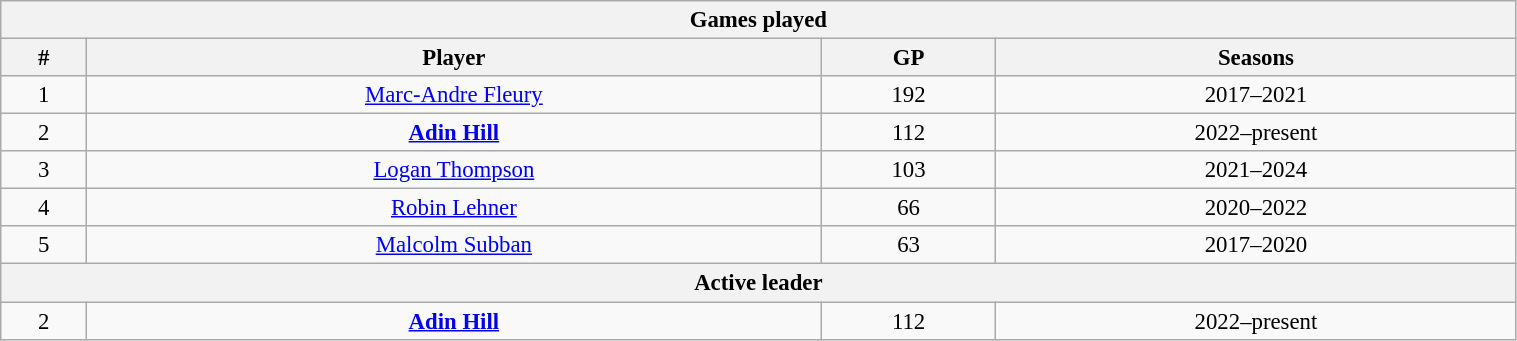<table class="wikitable" style="text-align: center; font-size: 95%" width="80%">
<tr>
<th colspan="4">Games played</th>
</tr>
<tr>
<th>#</th>
<th>Player</th>
<th>GP</th>
<th>Seasons</th>
</tr>
<tr>
<td>1</td>
<td><a href='#'>Marc-Andre Fleury</a></td>
<td>192</td>
<td>2017–2021</td>
</tr>
<tr>
<td>2</td>
<td><strong><a href='#'>Adin Hill</a></strong></td>
<td>112</td>
<td>2022–present</td>
</tr>
<tr>
<td>3</td>
<td><a href='#'>Logan Thompson</a></td>
<td>103</td>
<td>2021–2024</td>
</tr>
<tr>
<td>4</td>
<td><a href='#'>Robin Lehner</a></td>
<td>66</td>
<td>2020–2022</td>
</tr>
<tr>
<td>5</td>
<td><a href='#'>Malcolm Subban</a></td>
<td>63</td>
<td>2017–2020</td>
</tr>
<tr>
<th colspan="4">Active leader</th>
</tr>
<tr>
<td>2</td>
<td><strong><a href='#'>Adin Hill</a></strong></td>
<td>112</td>
<td>2022–present</td>
</tr>
</table>
